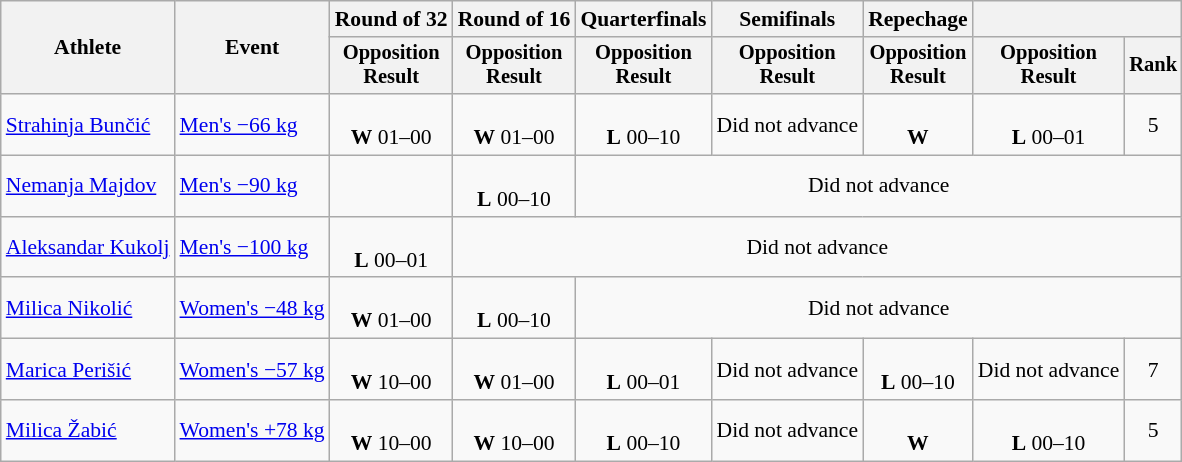<table class=wikitable style="font-size:90%; text-align:center">
<tr>
<th rowspan=2>Athlete</th>
<th rowspan=2>Event</th>
<th>Round of 32</th>
<th>Round of 16</th>
<th>Quarterfinals</th>
<th>Semifinals</th>
<th>Repechage</th>
<th colspan=2></th>
</tr>
<tr style=font-size:95%>
<th>Opposition<br>Result</th>
<th>Opposition<br>Result</th>
<th>Opposition<br>Result</th>
<th>Opposition<br>Result</th>
<th>Opposition<br>Result</th>
<th>Opposition<br>Result</th>
<th>Rank</th>
</tr>
<tr>
<td align=left><a href='#'>Strahinja Bunčić</a></td>
<td align=left><a href='#'>Men's −66 kg</a></td>
<td><br><strong>W</strong> 01–00</td>
<td><br><strong>W</strong> 01–00</td>
<td><br><strong>L</strong> 00–10</td>
<td>Did not advance</td>
<td><br><strong>W</strong> </td>
<td><br><strong>L</strong> 00–01</td>
<td>5</td>
</tr>
<tr>
<td align=left><a href='#'>Nemanja Majdov</a></td>
<td align=left><a href='#'>Men's −90 kg</a></td>
<td></td>
<td><br><strong>L</strong> 00–10</td>
<td colspan=5>Did not advance</td>
</tr>
<tr>
<td align=left><a href='#'>Aleksandar Kukolj</a></td>
<td align=left><a href='#'>Men's −100 kg</a></td>
<td><br><strong>L</strong> 00–01</td>
<td colspan=6>Did not advance</td>
</tr>
<tr>
<td align=left><a href='#'>Milica Nikolić</a></td>
<td align=left><a href='#'>Women's −48 kg</a></td>
<td><br><strong>W</strong> 01–00</td>
<td><br><strong>L</strong> 00–10</td>
<td colspan=5>Did not advance</td>
</tr>
<tr>
<td align=left><a href='#'>Marica Perišić</a></td>
<td align=left><a href='#'>Women's −57 kg</a></td>
<td><br><strong>W</strong> 10–00</td>
<td><br><strong>W</strong> 01–00</td>
<td><br><strong>L</strong> 00–01</td>
<td>Did not advance</td>
<td><br><strong>L</strong> 00–10</td>
<td>Did not advance</td>
<td>7</td>
</tr>
<tr>
<td align=left><a href='#'>Milica Žabić</a></td>
<td align=left><a href='#'>Women's +78 kg</a></td>
<td><br><strong>W</strong> 10–00</td>
<td><br><strong>W</strong> 10–00</td>
<td><br><strong>L</strong> 00–10</td>
<td>Did not advance</td>
<td><br><strong>W</strong> </td>
<td><br><strong>L</strong> 00–10</td>
<td>5</td>
</tr>
</table>
